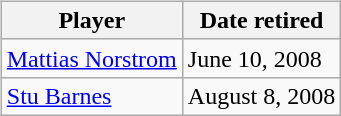<table cellspacing="10">
<tr>
<td valign="top"><br><table class="wikitable">
<tr>
<th>Player</th>
<th>Date retired</th>
</tr>
<tr>
<td><a href='#'>Mattias Norstrom</a></td>
<td>June 10, 2008</td>
</tr>
<tr>
<td><a href='#'>Stu Barnes</a></td>
<td>August 8, 2008</td>
</tr>
</table>
</td>
</tr>
</table>
